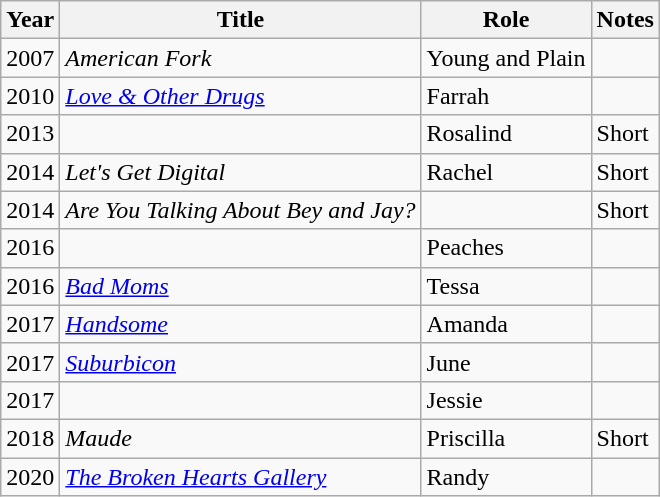<table class="wikitable sortable">
<tr>
<th>Year</th>
<th>Title</th>
<th>Role</th>
<th class="unsortable">Notes</th>
</tr>
<tr>
<td>2007</td>
<td><em>American Fork</em></td>
<td>Young and Plain</td>
<td></td>
</tr>
<tr>
<td>2010</td>
<td><em><a href='#'>Love & Other Drugs</a></em></td>
<td>Farrah</td>
<td></td>
</tr>
<tr>
<td>2013</td>
<td><em></em></td>
<td>Rosalind</td>
<td>Short</td>
</tr>
<tr>
<td>2014</td>
<td><em>Let's Get Digital</em></td>
<td>Rachel</td>
<td>Short</td>
</tr>
<tr>
<td>2014</td>
<td><em>Are You Talking About Bey and Jay?</em></td>
<td></td>
<td>Short</td>
</tr>
<tr>
<td>2016</td>
<td><em></em></td>
<td>Peaches</td>
<td></td>
</tr>
<tr>
<td>2016</td>
<td><em><a href='#'>Bad Moms</a></em></td>
<td>Tessa</td>
<td></td>
</tr>
<tr>
<td>2017</td>
<td><em><a href='#'>Handsome</a></em></td>
<td>Amanda</td>
<td></td>
</tr>
<tr>
<td>2017</td>
<td><em><a href='#'>Suburbicon</a></em></td>
<td>June</td>
<td></td>
</tr>
<tr>
<td>2017</td>
<td><em></em></td>
<td>Jessie</td>
<td></td>
</tr>
<tr>
<td>2018</td>
<td><em>Maude</em></td>
<td>Priscilla</td>
<td>Short</td>
</tr>
<tr>
<td>2020</td>
<td><em><a href='#'>The Broken Hearts Gallery</a></em></td>
<td>Randy</td>
<td></td>
</tr>
</table>
